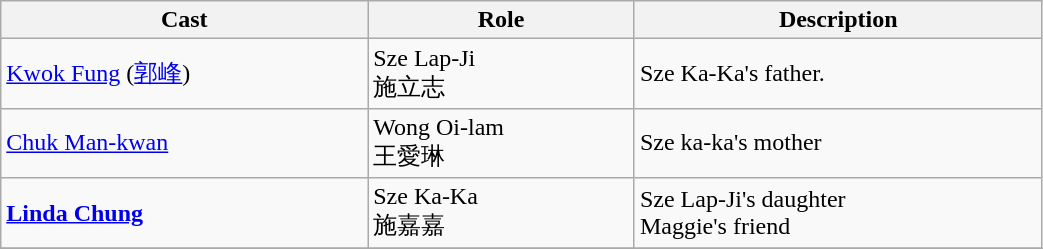<table class="wikitable" width="55%">
<tr>
<th>Cast</th>
<th>Role</th>
<th>Description</th>
</tr>
<tr>
<td><a href='#'>Kwok Fung</a> (<a href='#'>郭峰</a>)</td>
<td>Sze Lap-Ji <br> 施立志</td>
<td>Sze Ka-Ka's father.</td>
</tr>
<tr>
<td><a href='#'>Chuk Man-kwan</a></td>
<td>Wong Oi-lam<br>王愛琳</td>
<td>Sze ka-ka's mother</td>
</tr>
<tr>
<td><strong><a href='#'>Linda Chung</a></strong></td>
<td>Sze Ka-Ka <br> 施嘉嘉</td>
<td>Sze Lap-Ji's daughter <br> Maggie's friend</td>
</tr>
<tr>
</tr>
</table>
